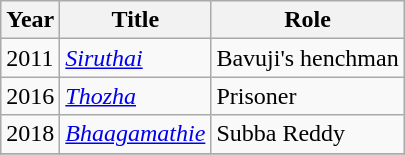<table class="wikitable sortable">
<tr>
<th>Year</th>
<th>Title</th>
<th>Role</th>
</tr>
<tr>
<td>2011</td>
<td><em><a href='#'>Siruthai</a></em></td>
<td>Bavuji's henchman</td>
</tr>
<tr>
<td>2016</td>
<td><em><a href='#'>Thozha</a></em></td>
<td>Prisoner</td>
</tr>
<tr>
<td>2018</td>
<td><em><a href='#'>Bhaagamathie</a></em></td>
<td>Subba Reddy</td>
</tr>
<tr>
</tr>
</table>
